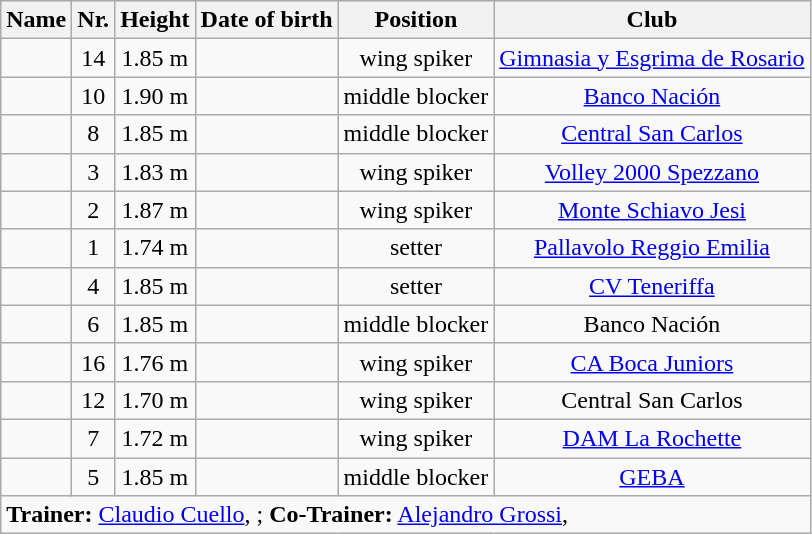<table class="wikitable sortable" style="margin-bottom:0">
<tr style="text-align:center; background:lavender;">
<th>Name</th>
<th>Nr.</th>
<th>Height</th>
<th>Date of birth</th>
<th>Position</th>
<th>Club</th>
</tr>
<tr style="text-align:center;">
<td align="left"></td>
<td>14</td>
<td>1.85 m</td>
<td></td>
<td>wing spiker</td>
<td><a href='#'>Gimnasia y Esgrima de Rosario</a></td>
</tr>
<tr style="text-align:center;">
<td align="left"></td>
<td>10</td>
<td>1.90 m</td>
<td></td>
<td>middle blocker</td>
<td><a href='#'>Banco Nación</a></td>
</tr>
<tr style="text-align:center;">
<td align="left"></td>
<td>8</td>
<td>1.85 m</td>
<td></td>
<td>middle blocker</td>
<td><a href='#'>Central San Carlos</a></td>
</tr>
<tr style="text-align:center;">
<td align="left"></td>
<td>3</td>
<td>1.83 m</td>
<td></td>
<td>wing spiker</td>
<td><a href='#'>Volley 2000 Spezzano</a></td>
</tr>
<tr style="text-align:center;">
<td align="left"></td>
<td>2</td>
<td>1.87 m</td>
<td></td>
<td>wing spiker</td>
<td><a href='#'>Monte Schiavo Jesi</a></td>
</tr>
<tr style="text-align:center;">
<td align="left"></td>
<td>1</td>
<td>1.74 m</td>
<td></td>
<td>setter</td>
<td><a href='#'>Pallavolo Reggio Emilia</a></td>
</tr>
<tr style="text-align:center;">
<td align="left"></td>
<td>4</td>
<td>1.85 m</td>
<td></td>
<td>setter</td>
<td><a href='#'>CV Teneriffa</a></td>
</tr>
<tr style="text-align:center;">
<td align="left"></td>
<td>6</td>
<td>1.85 m</td>
<td></td>
<td>middle blocker</td>
<td>Banco Nación</td>
</tr>
<tr style="text-align:center;">
<td align="left"></td>
<td>16</td>
<td>1.76 m</td>
<td></td>
<td>wing spiker</td>
<td><a href='#'>CA Boca Juniors</a></td>
</tr>
<tr style="text-align:center;">
<td align="left"></td>
<td>12</td>
<td>1.70 m</td>
<td></td>
<td>wing spiker</td>
<td>Central San Carlos</td>
</tr>
<tr style="text-align:center;">
<td align="left"></td>
<td>7</td>
<td>1.72 m</td>
<td></td>
<td>wing spiker</td>
<td><a href='#'>DAM La Rochette</a></td>
</tr>
<tr style="text-align:center;">
<td align="left"></td>
<td>5</td>
<td>1.85 m</td>
<td></td>
<td>middle blocker</td>
<td><a href='#'>GEBA</a></td>
</tr>
<tr class="sortbottom">
<td colspan="6"><strong>Trainer:</strong> <a href='#'>Claudio Cuello</a>, ; <strong>Co-Trainer:</strong> <a href='#'>Alejandro Grossi</a>, </td>
</tr>
</table>
